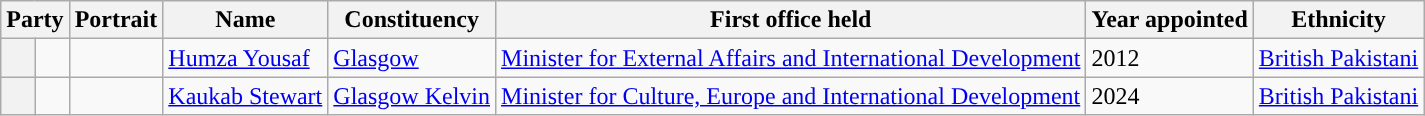<table class="wikitable sortable">
<tr>
<th colspan=2>Party</th>
<th>Portrait</th>
<th>Name</th>
<th>Constituency</th>
<th>First office held</th>
<th>Year appointed</th>
<th>Ethnicity</th>
</tr>
<tr>
<th style="background-color: "></th>
<td></td>
<td></td>
<td><a href='#'>Humza Yousaf</a></td>
<td><a href='#'>Glasgow</a></td>
<td><a href='#'>Minister for External Affairs and International Development</a></td>
<td>2012</td>
<td><a href='#'>British Pakistani</a></td>
</tr>
<tr>
<th style="background-color: "></th>
<td></td>
<td></td>
<td><a href='#'>Kaukab Stewart</a></td>
<td><a href='#'>Glasgow Kelvin</a></td>
<td><a href='#'>Minister for Culture, Europe and International Development</a></td>
<td>2024</td>
<td><a href='#'>British Pakistani</a></td>
</tr>
</table>
